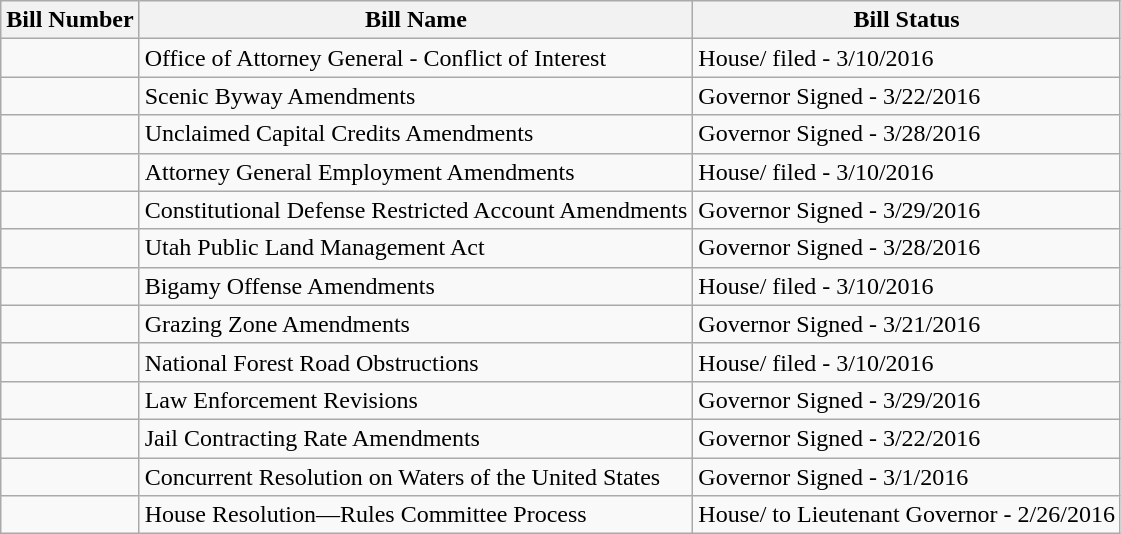<table class="wikitable">
<tr>
<th>Bill Number</th>
<th>Bill Name</th>
<th>Bill Status</th>
</tr>
<tr>
<td></td>
<td>Office of Attorney General - Conflict of Interest</td>
<td>House/ filed - 3/10/2016</td>
</tr>
<tr>
<td></td>
<td>Scenic Byway Amendments</td>
<td>Governor Signed - 3/22/2016</td>
</tr>
<tr>
<td></td>
<td>Unclaimed Capital Credits Amendments</td>
<td>Governor Signed - 3/28/2016</td>
</tr>
<tr>
<td></td>
<td>Attorney General Employment Amendments</td>
<td>House/ filed - 3/10/2016</td>
</tr>
<tr>
<td></td>
<td>Constitutional Defense Restricted Account Amendments</td>
<td>Governor Signed - 3/29/2016</td>
</tr>
<tr>
<td></td>
<td>Utah Public Land Management Act</td>
<td>Governor Signed - 3/28/2016</td>
</tr>
<tr>
<td></td>
<td>Bigamy Offense Amendments</td>
<td>House/ filed - 3/10/2016</td>
</tr>
<tr>
<td></td>
<td>Grazing Zone Amendments</td>
<td>Governor Signed - 3/21/2016</td>
</tr>
<tr>
<td></td>
<td>National Forest Road Obstructions</td>
<td>House/ filed - 3/10/2016</td>
</tr>
<tr>
<td></td>
<td>Law Enforcement Revisions</td>
<td>Governor Signed - 3/29/2016</td>
</tr>
<tr>
<td></td>
<td>Jail Contracting Rate Amendments</td>
<td>Governor Signed - 3/22/2016</td>
</tr>
<tr>
<td></td>
<td>Concurrent Resolution on Waters of the United States</td>
<td>Governor Signed - 3/1/2016</td>
</tr>
<tr>
<td></td>
<td>House Resolution—Rules Committee Process</td>
<td>House/ to Lieutenant Governor - 2/26/2016</td>
</tr>
</table>
